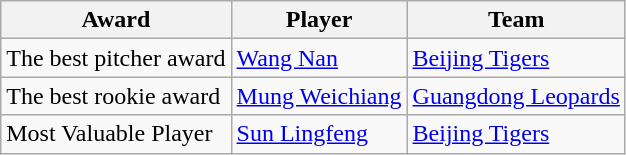<table class="wikitable">
<tr>
<th>Award</th>
<th>Player</th>
<th>Team</th>
</tr>
<tr>
<td>The best pitcher award</td>
<td><a href='#'>Wang Nan</a></td>
<td><a href='#'>Beijing Tigers</a></td>
</tr>
<tr>
<td>The best rookie award</td>
<td><a href='#'>Mung Weichiang</a></td>
<td><a href='#'>Guangdong Leopards</a></td>
</tr>
<tr>
<td>Most Valuable Player</td>
<td><a href='#'>Sun Lingfeng</a></td>
<td><a href='#'>Beijing Tigers</a></td>
</tr>
</table>
